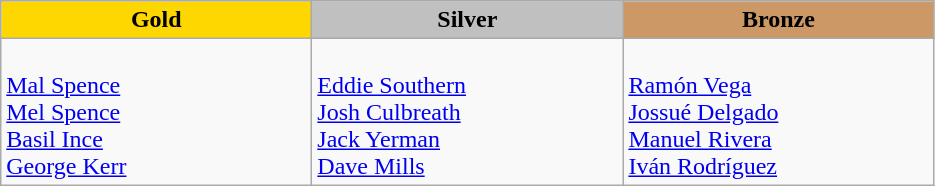<table class="wikitable" style="text-align:left">
<tr align="center">
<td width=200 bgcolor=gold><strong>Gold</strong></td>
<td width=200 bgcolor=silver><strong>Silver</strong></td>
<td width=200 bgcolor=CC9966><strong>Bronze</strong></td>
</tr>
<tr>
<td><em></em><br><a href='#'>Mal Spence</a><br><a href='#'>Mel Spence</a><br><a href='#'>Basil Ince</a><br><a href='#'>George Kerr</a></td>
<td><em></em><br><a href='#'>Eddie Southern</a><br><a href='#'>Josh Culbreath</a><br><a href='#'>Jack Yerman</a><br><a href='#'>Dave Mills</a></td>
<td><em></em><br><a href='#'>Ramón Vega</a><br><a href='#'>Jossué Delgado</a><br><a href='#'>Manuel Rivera</a><br><a href='#'>Iván Rodríguez</a></td>
</tr>
</table>
